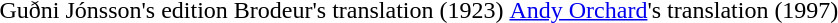<table>
<tr>
<td><br>Guðni Jónsson's edition</td>
<td><br>Brodeur's translation (1923)</td>
<td><br><a href='#'>Andy Orchard</a>'s translation (1997)</td>
</tr>
</table>
